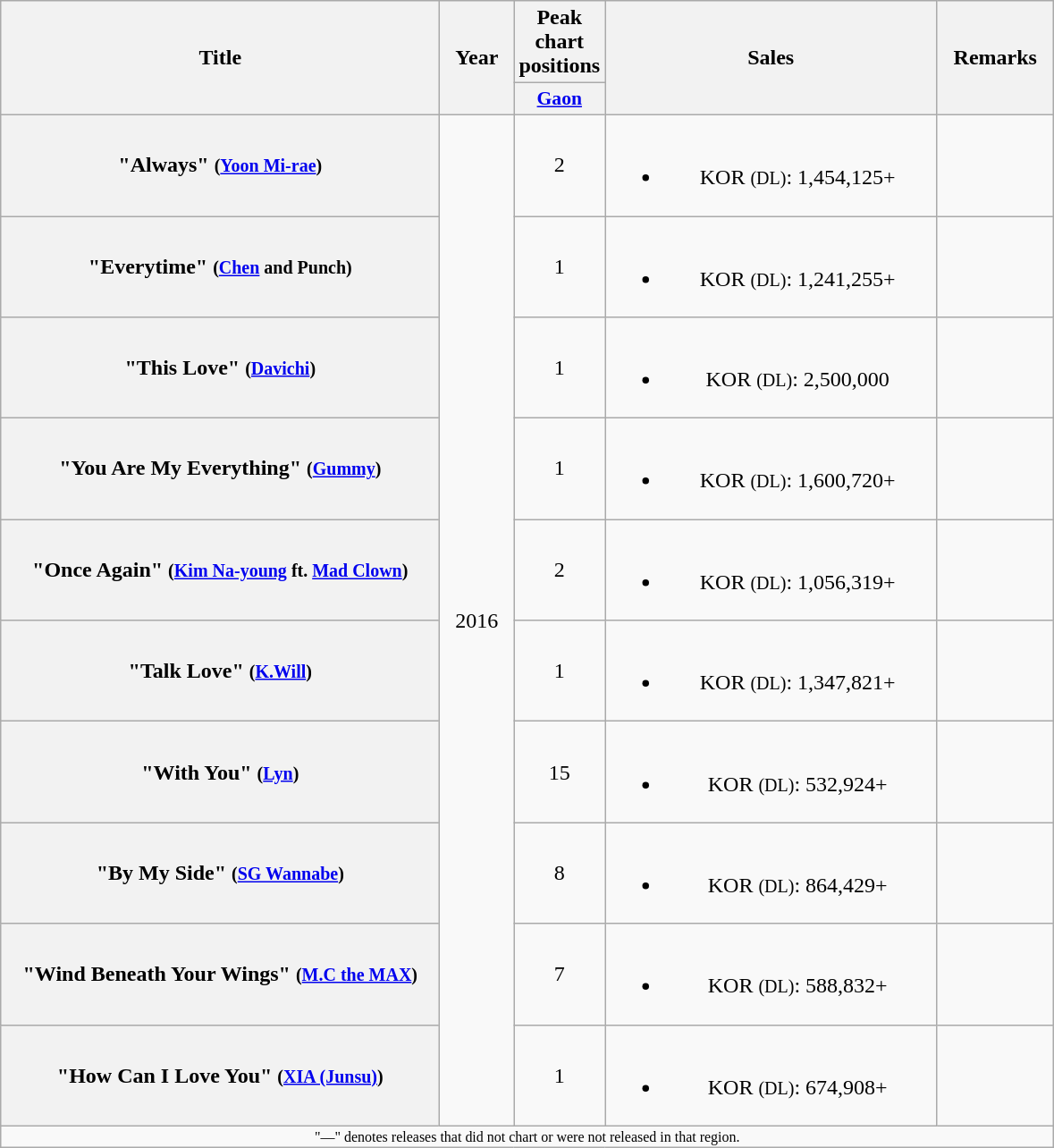<table class="wikitable plainrowheaders" style="text-align:center;">
<tr>
<th scope="col" rowspan="2" style="width:20em;">Title</th>
<th scope="col" rowspan="2" style="width:3em;">Year</th>
<th scope="col">Peak chart positions</th>
<th scope="col" rowspan="2" style="width:15em;">Sales </th>
<th scope="col" rowspan="2" style="width:5em;">Remarks</th>
</tr>
<tr>
<th scope="col" style="width:3em;font-size:90%;"><a href='#'>Gaon</a></th>
</tr>
<tr>
<th scope="row">"Always" <small>(<a href='#'>Yoon Mi-rae</a>)</small></th>
<td rowspan="10">2016</td>
<td>2</td>
<td><br><ul><li>KOR <small>(DL)</small>: 1,454,125+</li></ul></td>
<td></td>
</tr>
<tr>
<th scope="row">"Everytime" <small>(<a href='#'>Chen</a> and Punch)</small></th>
<td>1</td>
<td><br><ul><li>KOR <small>(DL)</small>: 1,241,255+</li></ul></td>
<td></td>
</tr>
<tr>
<th scope="row">"This Love" <small>(<a href='#'>Davichi</a>)</small></th>
<td>1</td>
<td><br><ul><li>KOR <small>(DL)</small>: 2,500,000</li></ul></td>
<td></td>
</tr>
<tr>
<th scope="row">"You Are My Everything" <small>(<a href='#'>Gummy</a>)</small></th>
<td>1</td>
<td><br><ul><li>KOR <small>(DL)</small>: 1,600,720+</li></ul></td>
<td></td>
</tr>
<tr>
<th scope="row">"Once Again" <small>(<a href='#'>Kim Na-young</a> ft. <a href='#'>Mad Clown</a>)</small></th>
<td>2</td>
<td><br><ul><li>KOR <small>(DL)</small>: 1,056,319+</li></ul></td>
<td></td>
</tr>
<tr>
<th scope="row">"Talk Love" <small>(<a href='#'>K.Will</a>)</small></th>
<td>1</td>
<td><br><ul><li>KOR <small>(DL)</small>: 1,347,821+</li></ul></td>
<td></td>
</tr>
<tr>
<th scope="row">"With You" <small>(<a href='#'>Lyn</a>)</small></th>
<td>15</td>
<td><br><ul><li>KOR <small>(DL)</small>: 532,924+</li></ul></td>
<td></td>
</tr>
<tr>
<th scope="row">"By My Side" <small>(<a href='#'>SG Wannabe</a>)</small></th>
<td>8</td>
<td><br><ul><li>KOR <small>(DL)</small>: 864,429+</li></ul></td>
<td></td>
</tr>
<tr>
<th scope="row">"Wind Beneath Your Wings" <small>(<a href='#'>M.C the MAX</a>)</small></th>
<td>7</td>
<td><br><ul><li>KOR <small>(DL)</small>: 588,832+</li></ul></td>
<td></td>
</tr>
<tr>
<th scope="row">"How Can I Love You" <small>(<a href='#'>XIA (Junsu)</a>)</small></th>
<td>1</td>
<td><br><ul><li>KOR <small>(DL)</small>: 674,908+</li></ul></td>
<td></td>
</tr>
<tr>
<td colspan="14" style="text-align:center; font-size:8pt;">"—" denotes releases that did not chart or were not released in that region.</td>
</tr>
</table>
